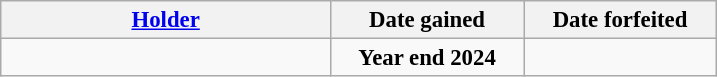<table class="wikitable nowrap" style="font-size:95%">
<tr>
<th style="width:14em;"><a href='#'>Holder</a></th>
<th style="width:8em;">Date gained</th>
<th style="width:8em;">Date forfeited</th>
</tr>
<tr>
<td><br></td>
<td style="text-align:center;"><strong>Year end 2024</strong></td>
<td style="text-align:center;"></td>
</tr>
</table>
